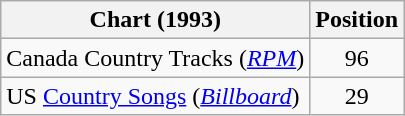<table class="wikitable sortable">
<tr>
<th scope="col">Chart (1993)</th>
<th scope="col">Position</th>
</tr>
<tr>
<td>Canada Country Tracks (<em><a href='#'>RPM</a></em>)</td>
<td align="center">96</td>
</tr>
<tr>
<td>US <a href='#'>Country Songs</a> (<em><a href='#'>Billboard</a></em>)</td>
<td align="center">29</td>
</tr>
</table>
